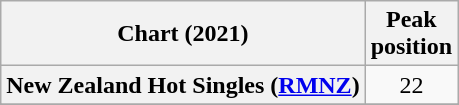<table class="wikitable sortable plainrowheaders" style="text-align:center">
<tr>
<th scope="col">Chart (2021)</th>
<th scope="col">Peak<br>position</th>
</tr>
<tr>
<th scope="row">New Zealand Hot Singles (<a href='#'>RMNZ</a>)</th>
<td>22</td>
</tr>
<tr>
</tr>
<tr>
</tr>
</table>
